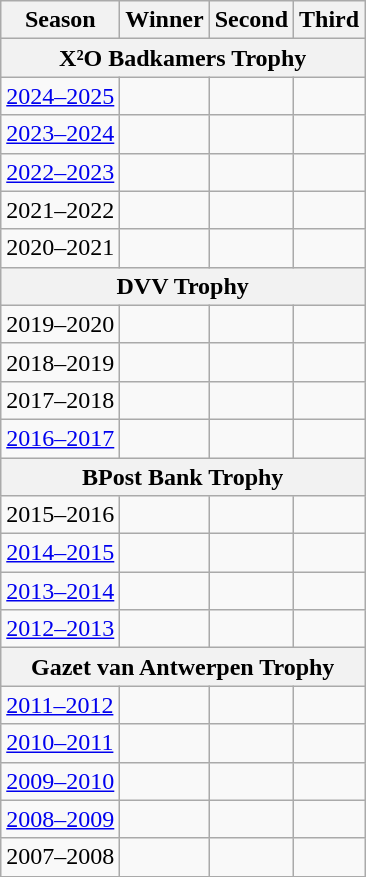<table class="wikitable">
<tr>
<th>Season</th>
<th>Winner</th>
<th>Second</th>
<th>Third</th>
</tr>
<tr>
<th colspan="4">X²O Badkamers Trophy</th>
</tr>
<tr>
<td><a href='#'>2024–2025</a></td>
<td></td>
<td></td>
<td></td>
</tr>
<tr>
<td><a href='#'>2023–2024</a></td>
<td></td>
<td></td>
<td></td>
</tr>
<tr>
<td><a href='#'>2022–2023</a></td>
<td></td>
<td></td>
<td></td>
</tr>
<tr>
<td>2021–2022</td>
<td></td>
<td></td>
<td></td>
</tr>
<tr>
<td>2020–2021</td>
<td></td>
<td></td>
<td></td>
</tr>
<tr>
<th colspan="4">DVV Trophy</th>
</tr>
<tr>
<td>2019–2020</td>
<td></td>
<td></td>
<td></td>
</tr>
<tr>
<td>2018–2019</td>
<td></td>
<td></td>
<td></td>
</tr>
<tr>
<td>2017–2018</td>
<td></td>
<td></td>
<td></td>
</tr>
<tr>
<td><a href='#'>2016–2017</a></td>
<td></td>
<td></td>
<td></td>
</tr>
<tr>
<th colspan="4">BPost Bank Trophy</th>
</tr>
<tr>
<td>2015–2016</td>
<td></td>
<td></td>
<td></td>
</tr>
<tr>
<td><a href='#'>2014–2015</a></td>
<td></td>
<td></td>
<td></td>
</tr>
<tr>
<td><a href='#'>2013–2014</a></td>
<td></td>
<td></td>
<td></td>
</tr>
<tr>
<td><a href='#'>2012–2013</a></td>
<td></td>
<td></td>
<td></td>
</tr>
<tr>
<th colspan="4">Gazet van Antwerpen Trophy</th>
</tr>
<tr>
<td><a href='#'>2011–2012</a></td>
<td></td>
<td></td>
<td></td>
</tr>
<tr>
<td><a href='#'>2010–2011</a></td>
<td></td>
<td></td>
<td></td>
</tr>
<tr>
<td><a href='#'>2009–2010</a></td>
<td></td>
<td></td>
<td></td>
</tr>
<tr>
<td><a href='#'>2008–2009</a></td>
<td></td>
<td></td>
<td></td>
</tr>
<tr>
<td>2007–2008</td>
<td></td>
<td></td>
<td></td>
</tr>
</table>
